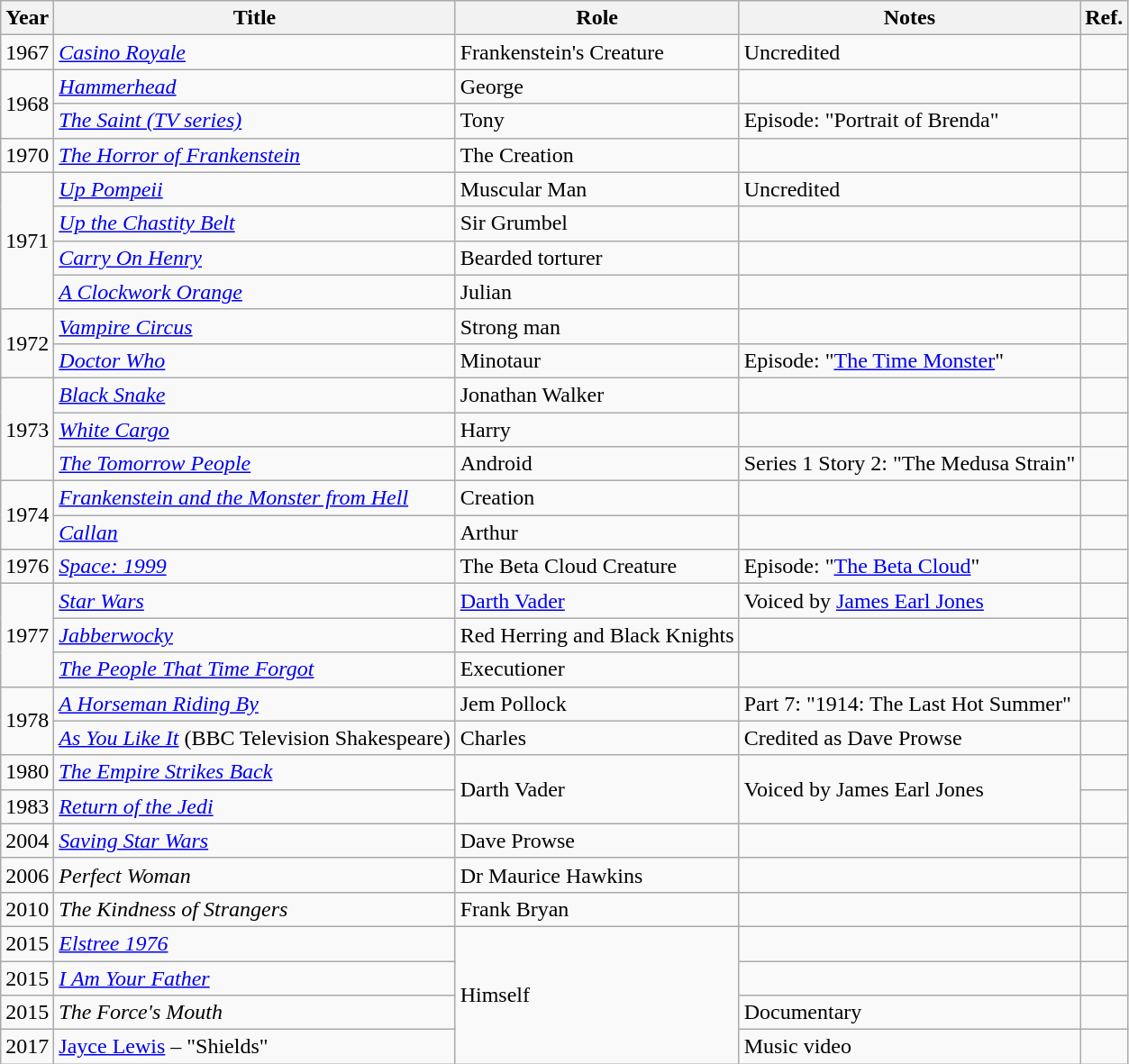<table class="wikitable sortable">
<tr>
<th>Year</th>
<th>Title</th>
<th>Role</th>
<th>Notes</th>
<th>Ref.</th>
</tr>
<tr>
<td>1967</td>
<td><em><a href='#'>Casino Royale</a></em></td>
<td>Frankenstein's Creature</td>
<td>Uncredited</td>
<td></td>
</tr>
<tr>
<td rowspan="2">1968</td>
<td><em><a href='#'>Hammerhead</a></em></td>
<td>George</td>
<td></td>
<td></td>
</tr>
<tr>
<td><em><a href='#'>The Saint (TV series)</a></em></td>
<td>Tony</td>
<td>Episode: "Portrait of Brenda"</td>
<td></td>
</tr>
<tr>
<td>1970</td>
<td><em><a href='#'>The Horror of Frankenstein</a></em></td>
<td>The Creation</td>
<td></td>
<td></td>
</tr>
<tr>
<td rowspan="4">1971</td>
<td><em><a href='#'>Up Pompeii</a></em></td>
<td>Muscular Man</td>
<td>Uncredited</td>
<td></td>
</tr>
<tr>
<td><em><a href='#'>Up the Chastity Belt</a></em></td>
<td>Sir Grumbel</td>
<td></td>
<td></td>
</tr>
<tr>
<td><em><a href='#'>Carry On Henry</a></em></td>
<td>Bearded torturer</td>
<td></td>
<td></td>
</tr>
<tr>
<td><em><a href='#'>A Clockwork Orange</a></em></td>
<td>Julian</td>
<td></td>
<td></td>
</tr>
<tr>
<td rowspan="2">1972</td>
<td><em><a href='#'>Vampire Circus</a></em></td>
<td>Strong man</td>
<td></td>
<td></td>
</tr>
<tr>
<td><em><a href='#'>Doctor Who</a></em></td>
<td>Minotaur</td>
<td>Episode: "<a href='#'>The Time Monster</a>"</td>
<td></td>
</tr>
<tr>
<td rowspan="3">1973</td>
<td><em><a href='#'>Black Snake</a></em></td>
<td>Jonathan Walker</td>
<td></td>
<td></td>
</tr>
<tr>
<td><em><a href='#'>White Cargo</a></em></td>
<td>Harry</td>
<td></td>
<td></td>
</tr>
<tr>
<td><em><a href='#'>The Tomorrow People</a></em></td>
<td>Android</td>
<td>Series 1 Story 2: "The Medusa Strain"</td>
<td></td>
</tr>
<tr>
<td rowspan="2">1974</td>
<td><em><a href='#'>Frankenstein and the Monster from Hell</a></em></td>
<td>Creation</td>
<td></td>
<td></td>
</tr>
<tr>
<td><em><a href='#'>Callan</a></em></td>
<td>Arthur</td>
<td></td>
<td></td>
</tr>
<tr>
<td>1976</td>
<td><em><a href='#'>Space: 1999</a></em></td>
<td>The Beta Cloud Creature</td>
<td>Episode: "<a href='#'>The Beta Cloud</a>"</td>
<td></td>
</tr>
<tr>
<td rowspan="3">1977</td>
<td><em><a href='#'>Star Wars</a></em></td>
<td><a href='#'>Darth Vader</a></td>
<td>Voiced by <a href='#'>James Earl Jones</a></td>
<td></td>
</tr>
<tr>
<td><em><a href='#'>Jabberwocky</a></em></td>
<td>Red Herring and Black Knights</td>
<td></td>
<td></td>
</tr>
<tr>
<td><em><a href='#'>The People That Time Forgot</a></em></td>
<td>Executioner</td>
<td></td>
<td></td>
</tr>
<tr>
<td rowspan="2">1978</td>
<td><em><a href='#'>A Horseman Riding By</a></em></td>
<td>Jem Pollock</td>
<td>Part 7: "1914: The Last Hot Summer"</td>
<td></td>
</tr>
<tr>
<td><em><a href='#'>As You Like It</a></em> (BBC Television Shakespeare)</td>
<td>Charles</td>
<td>Credited as Dave Prowse</td>
<td></td>
</tr>
<tr>
<td>1980</td>
<td><em><a href='#'>The Empire Strikes Back</a></em></td>
<td rowspan=2>Darth Vader</td>
<td rowspan=2>Voiced by James Earl Jones</td>
<td></td>
</tr>
<tr>
<td>1983</td>
<td><em><a href='#'>Return of the Jedi</a></em></td>
<td></td>
</tr>
<tr>
<td>2004</td>
<td><em><a href='#'>Saving Star Wars</a></em></td>
<td>Dave Prowse</td>
<td></td>
<td></td>
</tr>
<tr>
<td>2006</td>
<td><em>Perfect Woman</em></td>
<td>Dr Maurice Hawkins</td>
<td></td>
<td></td>
</tr>
<tr>
<td>2010</td>
<td><em>The Kindness of Strangers</em></td>
<td>Frank Bryan</td>
<td></td>
<td></td>
</tr>
<tr>
<td>2015</td>
<td><em><a href='#'>Elstree 1976</a></em></td>
<td rowspan="4">Himself</td>
<td></td>
<td></td>
</tr>
<tr>
<td>2015</td>
<td><em><a href='#'>I Am Your Father</a></em></td>
<td></td>
<td></td>
</tr>
<tr>
<td>2015</td>
<td><em>The Force's Mouth</em></td>
<td>Documentary</td>
<td></td>
</tr>
<tr>
<td>2017</td>
<td><a href='#'>Jayce Lewis</a> – "Shields"</td>
<td>Music video</td>
<td></td>
</tr>
</table>
